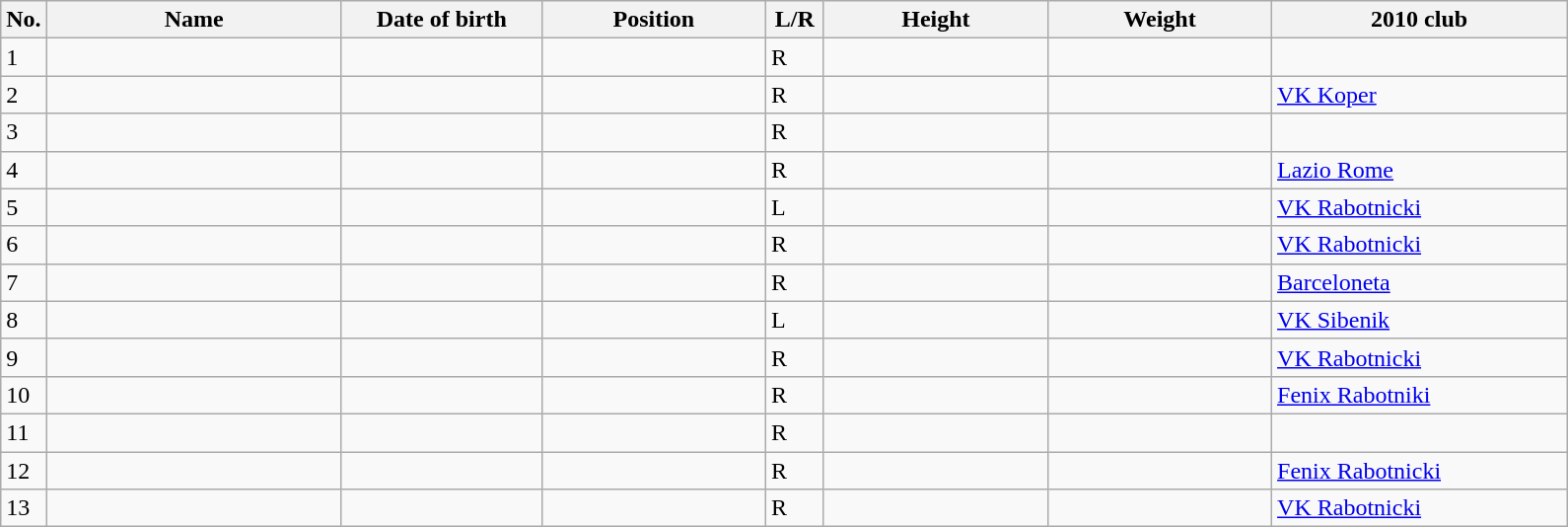<table class=wikitable sortable style=font-size:100%; text-align:center;>
<tr>
<th>No.</th>
<th style=width:12em>Name</th>
<th style=width:8em>Date of birth</th>
<th style=width:9em>Position</th>
<th style=width:2em>L/R</th>
<th style=width:9em>Height</th>
<th style=width:9em>Weight</th>
<th style=width:12em>2010 club</th>
</tr>
<tr>
<td>1</td>
<td align=left></td>
<td></td>
<td></td>
<td>R</td>
<td></td>
<td></td>
<td></td>
</tr>
<tr>
<td>2</td>
<td align=left></td>
<td></td>
<td></td>
<td>R</td>
<td></td>
<td></td>
<td><a href='#'>VK Koper</a></td>
</tr>
<tr>
<td>3</td>
<td align=left></td>
<td></td>
<td></td>
<td>R</td>
<td></td>
<td></td>
<td></td>
</tr>
<tr>
<td>4</td>
<td align=left></td>
<td></td>
<td></td>
<td>R</td>
<td></td>
<td></td>
<td><a href='#'>Lazio Rome</a></td>
</tr>
<tr>
<td>5</td>
<td align=left></td>
<td></td>
<td></td>
<td>L</td>
<td></td>
<td></td>
<td><a href='#'>VK Rabotnicki</a></td>
</tr>
<tr>
<td>6</td>
<td align=left></td>
<td></td>
<td></td>
<td>R</td>
<td></td>
<td></td>
<td><a href='#'>VK Rabotnicki</a></td>
</tr>
<tr>
<td>7</td>
<td align=left></td>
<td></td>
<td></td>
<td>R</td>
<td></td>
<td></td>
<td><a href='#'>Barceloneta</a></td>
</tr>
<tr>
<td>8</td>
<td align=left></td>
<td></td>
<td></td>
<td>L</td>
<td></td>
<td></td>
<td><a href='#'>VK Sibenik</a></td>
</tr>
<tr>
<td>9</td>
<td align=left></td>
<td></td>
<td></td>
<td>R</td>
<td></td>
<td></td>
<td><a href='#'>VK Rabotnicki</a></td>
</tr>
<tr>
<td>10</td>
<td align=left></td>
<td></td>
<td></td>
<td>R</td>
<td></td>
<td></td>
<td><a href='#'>Fenix Rabotniki</a></td>
</tr>
<tr>
<td>11</td>
<td align=left></td>
<td></td>
<td></td>
<td>R</td>
<td></td>
<td></td>
<td></td>
</tr>
<tr>
<td>12</td>
<td align=left></td>
<td></td>
<td></td>
<td>R</td>
<td></td>
<td></td>
<td><a href='#'>Fenix Rabotnicki</a></td>
</tr>
<tr>
<td>13</td>
<td align=left></td>
<td></td>
<td></td>
<td>R</td>
<td></td>
<td></td>
<td><a href='#'>VK Rabotnicki</a></td>
</tr>
</table>
